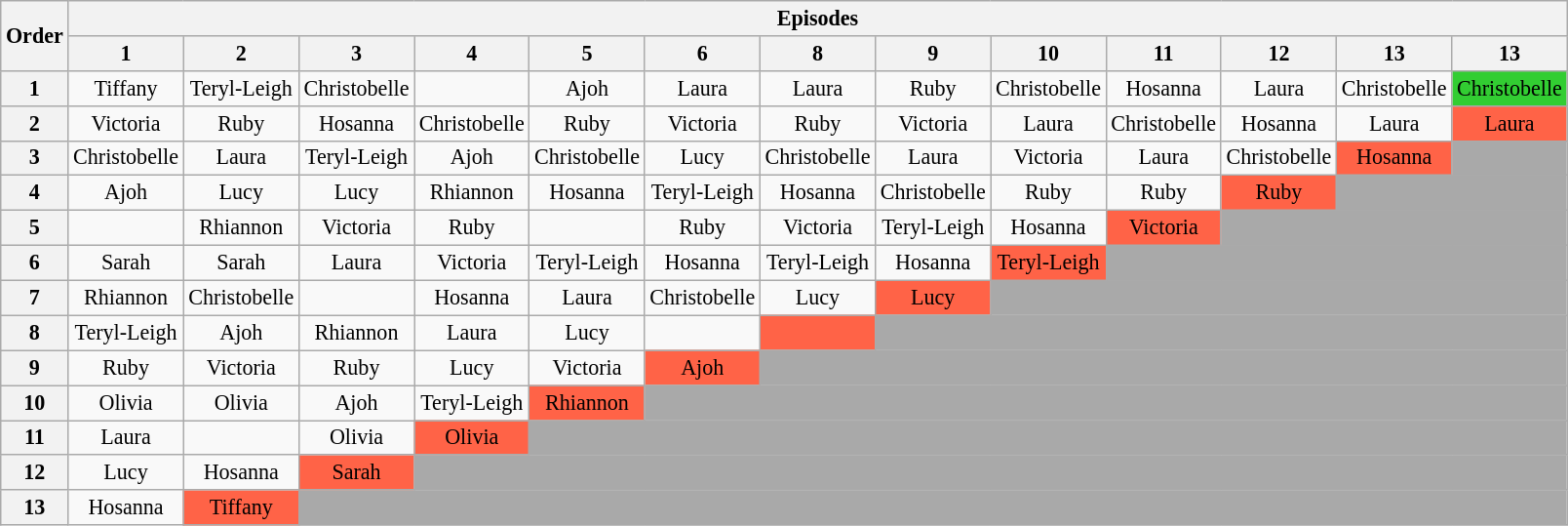<table class="wikitable" style="text-align:center; font-size:92%">
<tr>
<th rowspan=2>Order</th>
<th colspan=14>Episodes</th>
</tr>
<tr>
<th>1</th>
<th>2</th>
<th>3</th>
<th>4</th>
<th>5</th>
<th>6</th>
<th>8</th>
<th>9</th>
<th>10</th>
<th>11</th>
<th>12</th>
<th>13</th>
<th>13</th>
</tr>
<tr>
<th>1</th>
<td>Tiffany</td>
<td>Teryl-Leigh</td>
<td>Christobelle</td>
<td></td>
<td>Ajoh</td>
<td>Laura</td>
<td>Laura</td>
<td>Ruby</td>
<td>Christobelle</td>
<td>Hosanna</td>
<td>Laura</td>
<td>Christobelle</td>
<td bgcolor="limegreen">Christobelle</td>
</tr>
<tr>
<th>2</th>
<td>Victoria</td>
<td>Ruby</td>
<td>Hosanna</td>
<td>Christobelle</td>
<td>Ruby</td>
<td>Victoria</td>
<td>Ruby</td>
<td>Victoria</td>
<td>Laura</td>
<td>Christobelle</td>
<td>Hosanna</td>
<td>Laura</td>
<td bgcolor="tomato">Laura</td>
</tr>
<tr>
<th>3</th>
<td>Christobelle</td>
<td>Laura</td>
<td>Teryl-Leigh</td>
<td>Ajoh</td>
<td>Christobelle</td>
<td>Lucy</td>
<td>Christobelle</td>
<td>Laura</td>
<td>Victoria</td>
<td>Laura</td>
<td>Christobelle</td>
<td bgcolor="tomato">Hosanna</td>
<td rowspan="1" bgcolor="darkgray"></td>
</tr>
<tr>
<th>4</th>
<td>Ajoh</td>
<td>Lucy</td>
<td>Lucy</td>
<td>Rhiannon</td>
<td>Hosanna</td>
<td>Teryl-Leigh</td>
<td>Hosanna</td>
<td>Christobelle</td>
<td>Ruby</td>
<td>Ruby</td>
<td bgcolor="tomato">Ruby</td>
<td colspan="2" bgcolor="darkgray"></td>
</tr>
<tr>
<th>5</th>
<td></td>
<td>Rhiannon</td>
<td>Victoria</td>
<td>Ruby</td>
<td></td>
<td>Ruby</td>
<td>Victoria</td>
<td>Teryl-Leigh</td>
<td>Hosanna</td>
<td bgcolor="tomato">Victoria</td>
<td colspan="3" bgcolor="darkgray"></td>
</tr>
<tr>
<th>6</th>
<td>Sarah</td>
<td>Sarah</td>
<td>Laura</td>
<td>Victoria</td>
<td>Teryl-Leigh</td>
<td>Hosanna</td>
<td>Teryl-Leigh</td>
<td>Hosanna</td>
<td bgcolor="tomato">Teryl-Leigh</td>
<td colspan="4" bgcolor="darkgray"></td>
</tr>
<tr>
<th>7</th>
<td>Rhiannon</td>
<td>Christobelle</td>
<td></td>
<td>Hosanna</td>
<td>Laura</td>
<td>Christobelle</td>
<td>Lucy</td>
<td bgcolor="tomato">Lucy</td>
<td colspan="5" bgcolor="darkgray"></td>
</tr>
<tr>
<th>8</th>
<td>Teryl-Leigh</td>
<td>Ajoh</td>
<td>Rhiannon</td>
<td>Laura</td>
<td>Lucy</td>
<td></td>
<td bgcolor="tomato"></td>
<td colspan="6" bgcolor="darkgray"></td>
</tr>
<tr>
<th>9</th>
<td>Ruby</td>
<td>Victoria</td>
<td>Ruby</td>
<td>Lucy</td>
<td>Victoria</td>
<td bgcolor="tomato">Ajoh</td>
<td colspan="7" bgcolor="darkgray"></td>
</tr>
<tr>
<th>10</th>
<td>Olivia</td>
<td>Olivia</td>
<td>Ajoh</td>
<td>Teryl-Leigh</td>
<td bgcolor="tomato">Rhiannon</td>
<td colspan="8" bgcolor="darkgray"></td>
</tr>
<tr>
<th>11</th>
<td>Laura</td>
<td></td>
<td>Olivia</td>
<td bgcolor="tomato">Olivia</td>
<td colspan="9" bgcolor="darkgray"></td>
</tr>
<tr>
<th>12</th>
<td>Lucy</td>
<td>Hosanna</td>
<td bgcolor="tomato">Sarah</td>
<td colspan="10" bgcolor="darkgray"></td>
</tr>
<tr>
<th>13</th>
<td>Hosanna</td>
<td bgcolor="tomato">Tiffany</td>
<td colspan="11" bgcolor="darkgray"></td>
</tr>
</table>
